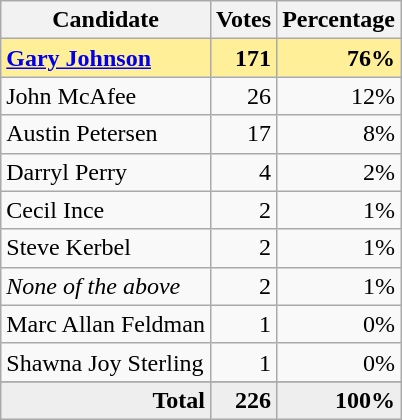<table class="wikitable" style="text-align:right;">
<tr>
<th>Candidate</th>
<th>Votes</th>
<th>Percentage</th>
</tr>
<tr style="background:#ffef99;">
<td style="text-align:left;"><strong><a href='#'>Gary Johnson</a></strong></td>
<td><strong>171</strong></td>
<td><strong>76%</strong></td>
</tr>
<tr>
<td style="text-align:left;">John McAfee</td>
<td>26</td>
<td>12%</td>
</tr>
<tr>
<td style="text-align:left;">Austin Petersen</td>
<td>17</td>
<td>8%</td>
</tr>
<tr>
<td style="text-align:left;">Darryl Perry</td>
<td>4</td>
<td>2%</td>
</tr>
<tr>
<td style="text-align:left;">Cecil Ince</td>
<td>2</td>
<td>1%</td>
</tr>
<tr>
<td style="text-align:left;">Steve Kerbel</td>
<td>2</td>
<td>1%</td>
</tr>
<tr>
<td style="text-align:left;"><em>None of the above</em></td>
<td>2</td>
<td>1%</td>
</tr>
<tr>
<td style="text-align:left;">Marc Allan Feldman</td>
<td>1</td>
<td>0%</td>
</tr>
<tr>
<td style="text-align:left;">Shawna Joy Sterling</td>
<td>1</td>
<td>0%</td>
</tr>
<tr>
</tr>
<tr style="background:#eee;">
<td style="margin-right:0.50px"><strong>Total</strong></td>
<td style="margin-right:0.50px"><strong>226</strong></td>
<td style="margin-right:0.50px"><strong>100%</strong></td>
</tr>
</table>
